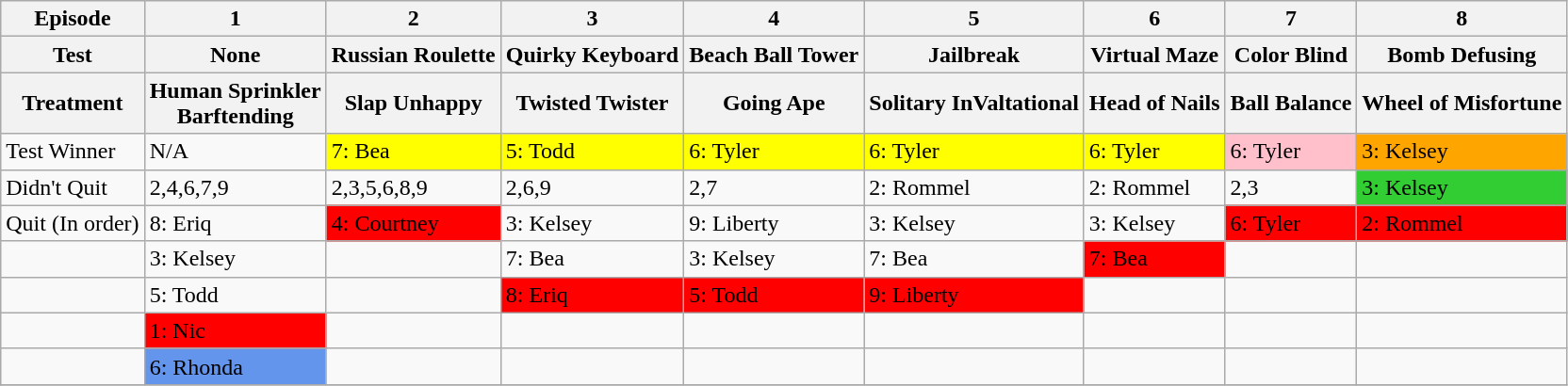<table class="wikitable">
<tr>
<th>Episode</th>
<th>1</th>
<th>2</th>
<th>3</th>
<th>4</th>
<th>5</th>
<th>6</th>
<th>7</th>
<th>8</th>
</tr>
<tr>
<th>Test</th>
<th>None</th>
<th>Russian Roulette</th>
<th>Quirky Keyboard</th>
<th>Beach Ball Tower</th>
<th>Jailbreak</th>
<th>Virtual Maze</th>
<th>Color Blind</th>
<th>Bomb Defusing</th>
</tr>
<tr>
<th>Treatment</th>
<th>Human Sprinkler<br>Barftending</th>
<th>Slap Unhappy</th>
<th>Twisted Twister</th>
<th>Going Ape</th>
<th>Solitary InValtational</th>
<th>Head of Nails</th>
<th>Ball Balance</th>
<th>Wheel of Misfortune</th>
</tr>
<tr>
<td>Test Winner</td>
<td>N/A</td>
<td style="background-color:yellow;">7: Bea</td>
<td style="background-color:yellow;">5: Todd</td>
<td style="background-color:yellow;">6: Tyler</td>
<td style="background-color:yellow;">6: Tyler</td>
<td style="background-color:yellow;">6: Tyler</td>
<td style="background-color:pink;">6: Tyler</td>
<td style="background-color:orange;">3: Kelsey</td>
</tr>
<tr>
<td>Didn't Quit</td>
<td>2,4,6,7,9</td>
<td>2,3,5,6,8,9</td>
<td>2,6,9</td>
<td>2,7</td>
<td>2: Rommel</td>
<td>2: Rommel</td>
<td>2,3</td>
<td style="background-color:limegreen;">3: Kelsey</td>
</tr>
<tr>
<td>Quit (In order)</td>
<td>8: Eriq</td>
<td style="background-color:red;">4: Courtney</td>
<td>3: Kelsey</td>
<td>9: Liberty</td>
<td>3: Kelsey</td>
<td>3: Kelsey</td>
<td style="background-color:red;">6: Tyler</td>
<td style="background-color:red;">2: Rommel</td>
</tr>
<tr>
<td></td>
<td>3: Kelsey</td>
<td></td>
<td>7: Bea</td>
<td>3: Kelsey</td>
<td>7: Bea</td>
<td style="background-color:red;">7: Bea</td>
<td></td>
<td></td>
</tr>
<tr>
<td></td>
<td>5: Todd</td>
<td></td>
<td style="background-color:red;">8: Eriq</td>
<td style="background-color:red;">5: Todd</td>
<td style="background-color:red;">9: Liberty</td>
<td></td>
<td></td>
<td></td>
</tr>
<tr>
<td></td>
<td style="background-color:red;">1: Nic</td>
<td></td>
<td></td>
<td></td>
<td></td>
<td></td>
<td></td>
<td></td>
</tr>
<tr>
<td></td>
<td style="background-color:cornflowerblue;">6: Rhonda</td>
<td></td>
<td></td>
<td></td>
<td></td>
<td></td>
<td></td>
<td></td>
</tr>
<tr>
</tr>
</table>
